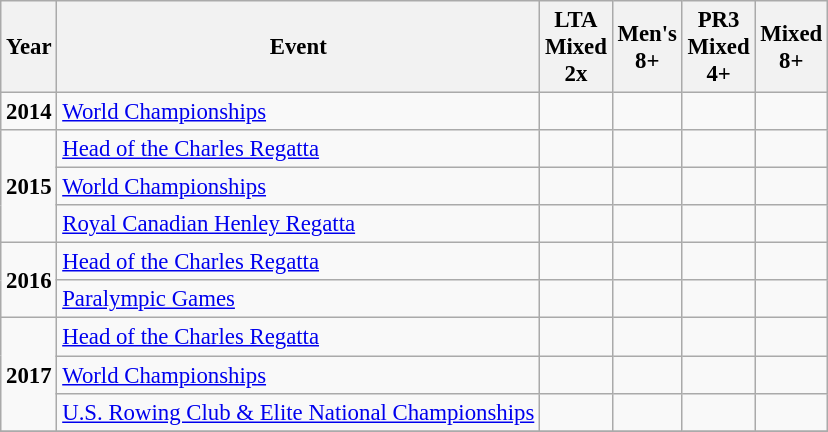<table class="wikitable" style="text-align:center; font-size:95%;">
<tr>
<th align=center>Year</th>
<th align=center>Event</th>
<th style="width:30px;">LTA Mixed 2x</th>
<th style="width:30px;">Men's 8+</th>
<th style="width:30px;">PR3 Mixed 4+</th>
<th style="width:30px;">Mixed 8+</th>
</tr>
<tr>
<td rowspan="1"><strong>2014</strong></td>
<td align=left><a href='#'>World Championships</a></td>
<td></td>
<td></td>
<td></td>
<td></td>
</tr>
<tr>
<td rowspan="3"><strong>2015</strong></td>
<td align=left><a href='#'>Head of the Charles Regatta</a></td>
<td></td>
<td></td>
<td></td>
<td></td>
</tr>
<tr>
<td align=left><a href='#'>World Championships</a></td>
<td></td>
<td></td>
<td></td>
<td></td>
</tr>
<tr>
<td align=left><a href='#'>Royal Canadian Henley Regatta</a></td>
<td></td>
<td></td>
<td></td>
<td></td>
</tr>
<tr>
<td rowspan="2"><strong>2016</strong></td>
<td align=left><a href='#'>Head of the Charles Regatta</a></td>
<td></td>
<td></td>
<td></td>
<td></td>
</tr>
<tr>
<td align=left><a href='#'>Paralympic Games</a></td>
<td></td>
<td></td>
<td></td>
<td></td>
</tr>
<tr>
<td rowspan="3"><strong>2017</strong></td>
<td align=left><a href='#'>Head of the Charles Regatta</a></td>
<td></td>
<td></td>
<td></td>
<td></td>
</tr>
<tr>
<td align=left><a href='#'>World Championships</a></td>
<td></td>
<td></td>
<td></td>
<td></td>
</tr>
<tr>
<td align=left><a href='#'>U.S. Rowing Club & Elite National Championships</a></td>
<td></td>
<td></td>
<td></td>
<td></td>
</tr>
<tr>
</tr>
</table>
